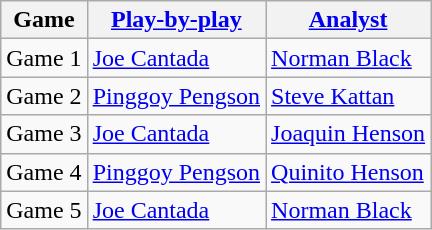<table class=wikitable>
<tr>
<th>Game</th>
<th><a href='#'>Play-by-play</a></th>
<th><a href='#'>Analyst</a></th>
</tr>
<tr>
<td>Game 1</td>
<td><a href='#'>Joe Cantada</a></td>
<td><a href='#'>Norman Black</a></td>
</tr>
<tr>
<td>Game 2</td>
<td><a href='#'>Pinggoy Pengson</a></td>
<td><a href='#'>Steve Kattan</a></td>
</tr>
<tr>
<td>Game 3</td>
<td><a href='#'>Joe Cantada</a></td>
<td><a href='#'>Joaquin Henson</a></td>
</tr>
<tr>
<td>Game 4</td>
<td><a href='#'>Pinggoy Pengson</a></td>
<td><a href='#'>Quinito Henson</a></td>
</tr>
<tr>
<td>Game 5</td>
<td><a href='#'>Joe Cantada</a></td>
<td><a href='#'>Norman Black</a></td>
</tr>
</table>
